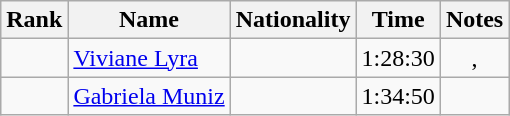<table class="wikitable sortable" style="text-align:center">
<tr>
<th>Rank</th>
<th>Name</th>
<th>Nationality</th>
<th>Time</th>
<th>Notes</th>
</tr>
<tr>
<td></td>
<td align=left><a href='#'>Viviane Lyra</a></td>
<td align=left></td>
<td>1:28:30</td>
<td>, </td>
</tr>
<tr>
<td></td>
<td align=left><a href='#'>Gabriela Muniz</a></td>
<td align=left></td>
<td>1:34:50</td>
<td></td>
</tr>
</table>
